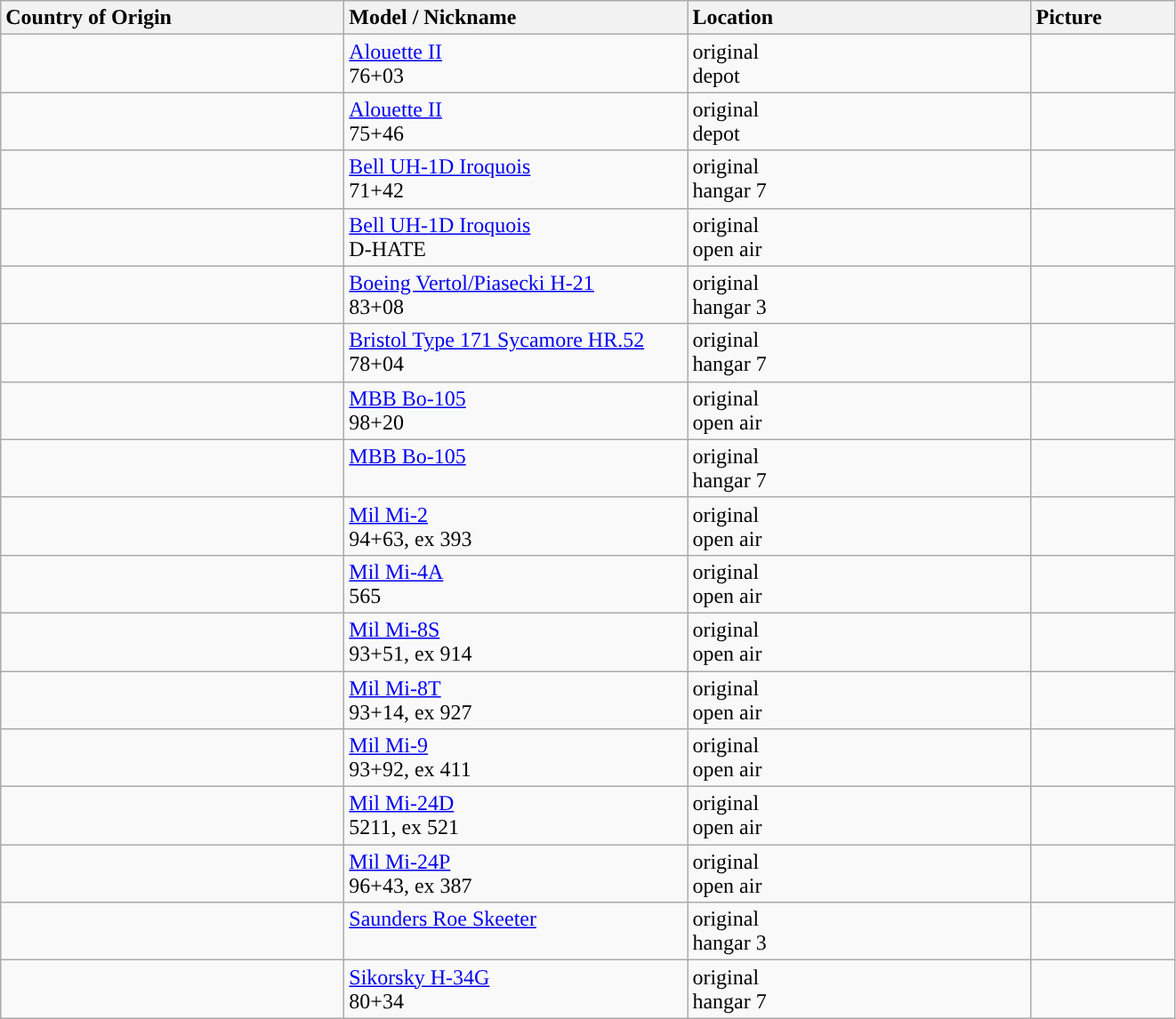<table class="wikitable sortable">
<tr>
<th style="text-align:left" width=250px>Country of Origin</th>
<th ! style="text-align:left" width=250px>Model / Nickname</th>
<th ! style="text-align:left" width=250px class="unsortable">Location</th>
<th ! style="text-align:left" width=100px class="unsortable">Picture</th>
</tr>
<tr style="vertical-align:top">
<td style="text-align:left"></td>
<td style="text-align:left"><a href='#'>Alouette II</a><br>76+03</td>
<td style="text-align:left">original<br>depot</td>
<td style="text-align:left"></td>
</tr>
<tr style="vertical-align:top">
<td style="text-align:left"></td>
<td style="text-align:left"><a href='#'>Alouette II</a><br>75+46</td>
<td style="text-align:left">original<br>depot</td>
<td style="text-align:left"></td>
</tr>
<tr style="vertical-align:top">
<td style="text-align:left"></td>
<td style="text-align:left"><a href='#'>Bell UH-1D Iroquois</a><br>71+42</td>
<td style="text-align:left">original<br>hangar 7</td>
<td style="text-align:left"></td>
</tr>
<tr style="vertical-align:top">
<td style="text-align:left"></td>
<td style="text-align:left"><a href='#'>Bell UH-1D Iroquois</a><br>D-HATE</td>
<td style="text-align:left">original<br>open air</td>
<td style="text-align:left"></td>
</tr>
<tr style="vertical-align:top">
<td style="text-align:left"></td>
<td style="text-align:left"><a href='#'>Boeing Vertol/Piasecki H-21</a><br>83+08</td>
<td style="text-align:left">original<br>hangar 3</td>
<td style="text-align:left"></td>
</tr>
<tr style="vertical-align:top">
<td style="text-align:left"></td>
<td style="text-align:left"><a href='#'>Bristol Type 171 Sycamore HR.52</a><br>78+04</td>
<td style="text-align:left">original<br>hangar 7</td>
<td style="text-align:left"></td>
</tr>
<tr style="vertical-align:top">
<td style="text-align:left"></td>
<td style="text-align:left"><a href='#'>MBB Bo-105</a><br>98+20</td>
<td style="text-align:left">original<br>open air</td>
<td style="text-align:left"></td>
</tr>
<tr style="vertical-align:top">
<td style="text-align:left"></td>
<td style="text-align:left"><a href='#'>MBB Bo-105</a></td>
<td style="text-align:left">original<br>hangar 7</td>
<td style="text-align:left"></td>
</tr>
<tr style="vertical-align:top">
<td style="text-align:left"></td>
<td style="text-align:left"><a href='#'>Mil Mi-2</a><br>94+63, ex 393</td>
<td style="text-align:left">original<br>open air</td>
<td style="text-align:left"></td>
</tr>
<tr style="vertical-align:top">
<td style="text-align:left"></td>
<td style="text-align:left"><a href='#'>Mil Mi-4A</a><br>565</td>
<td style="text-align:left">original<br>open air</td>
<td style="text-align:left"></td>
</tr>
<tr style="vertical-align:top">
<td style="text-align:left"></td>
<td style="text-align:left"><a href='#'>Mil Mi-8S</a><br>93+51, ex 914</td>
<td style="text-align:left">original<br>open air</td>
<td style="text-align:left"></td>
</tr>
<tr style="vertical-align:top">
<td style="text-align:left"></td>
<td style="text-align:left"><a href='#'>Mil Mi-8T</a><br>93+14, ex 927</td>
<td style="text-align:left">original<br>open air</td>
<td style="text-align:left"></td>
</tr>
<tr style="vertical-align:top">
<td style="text-align:left"></td>
<td style="text-align:left"><a href='#'>Mil Mi-9</a><br>93+92, ex 411</td>
<td style="text-align:left">original<br>open air</td>
<td style="text-align:left"></td>
</tr>
<tr style="vertical-align:top">
<td style="text-align:left"></td>
<td style="text-align:left"><a href='#'>Mil Mi-24D</a><br>5211, ex 521</td>
<td style="text-align:left">original<br>open air</td>
<td style="text-align:left"></td>
</tr>
<tr style="vertical-align:top">
<td style="text-align:left"></td>
<td style="text-align:left"><a href='#'>Mil Mi-24P</a><br>96+43, ex 387</td>
<td style="text-align:left">original<br>open air</td>
<td style="text-align:left"></td>
</tr>
<tr style="vertical-align:top">
<td style="text-align:left"></td>
<td style="text-align:left"><a href='#'>Saunders Roe Skeeter</a></td>
<td style="text-align:left">original<br>hangar 3</td>
<td style="text-align:left"></td>
</tr>
<tr style="vertical-align:top">
<td style="text-align:left"></td>
<td style="text-align:left"><a href='#'>Sikorsky H-34G</a><br>80+34</td>
<td style="text-align:left">original<br>hangar 7</td>
<td style="text-align:left"></td>
</tr>
</table>
